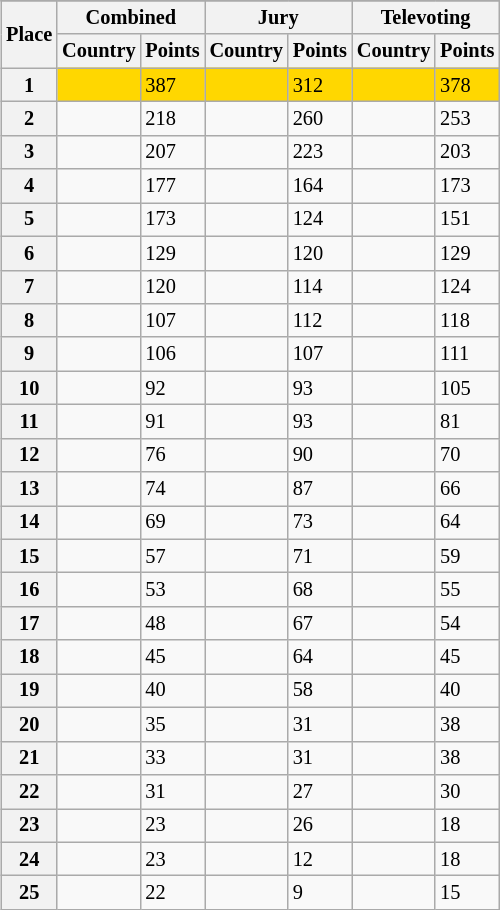<table class="wikitable collapsible plainrowheaders" style="float:right; margin:10px; font-size:85%;">
<tr>
</tr>
<tr>
<th scope="col" rowspan="2">Place</th>
<th scope="col" colspan="2">Combined</th>
<th scope="col" colspan="2">Jury</th>
<th scope="col" colspan="2">Televoting</th>
</tr>
<tr>
<th scope="col">Country</th>
<th scope="col">Points</th>
<th scope="col">Country</th>
<th scope="col">Points</th>
<th scope="col">Country</th>
<th scope="col">Points</th>
</tr>
<tr>
<th scope="row" style="text-align:center">1</th>
<td bgcolor="gold"></td>
<td bgcolor="gold">387</td>
<td bgcolor="gold"></td>
<td bgcolor="gold">312</td>
<td bgcolor="gold"></td>
<td bgcolor="gold">378</td>
</tr>
<tr>
<th scope="row" style="text-align:center">2</th>
<td></td>
<td>218</td>
<td></td>
<td>260</td>
<td></td>
<td>253</td>
</tr>
<tr>
<th scope="row" style="text-align:center">3</th>
<td></td>
<td>207</td>
<td></td>
<td>223</td>
<td></td>
<td>203</td>
</tr>
<tr>
<th scope="row" style="text-align:center">4</th>
<td></td>
<td>177</td>
<td></td>
<td>164</td>
<td></td>
<td>173</td>
</tr>
<tr>
<th scope="row" style="text-align:center">5</th>
<td></td>
<td>173</td>
<td></td>
<td>124</td>
<td></td>
<td>151</td>
</tr>
<tr>
<th scope="row" style="text-align:center">6</th>
<td></td>
<td>129</td>
<td></td>
<td>120</td>
<td></td>
<td>129</td>
</tr>
<tr>
<th scope="row" style="text-align:center">7</th>
<td></td>
<td>120</td>
<td></td>
<td>114</td>
<td></td>
<td>124</td>
</tr>
<tr>
<th scope="row" style="text-align:center">8</th>
<td></td>
<td>107</td>
<td></td>
<td>112</td>
<td></td>
<td>118</td>
</tr>
<tr>
<th scope="row" style="text-align:center">9</th>
<td></td>
<td>106</td>
<td></td>
<td>107</td>
<td></td>
<td>111</td>
</tr>
<tr>
<th scope="row" style="text-align:center">10</th>
<td></td>
<td>92</td>
<td></td>
<td>93</td>
<td></td>
<td>105</td>
</tr>
<tr>
<th scope="row" style="text-align:center">11</th>
<td></td>
<td>91</td>
<td></td>
<td>93</td>
<td></td>
<td>81</td>
</tr>
<tr>
<th scope="row" style="text-align:center">12</th>
<td></td>
<td>76</td>
<td></td>
<td>90</td>
<td></td>
<td>70</td>
</tr>
<tr>
<th scope="row" style="text-align:center">13</th>
<td></td>
<td>74</td>
<td></td>
<td>87</td>
<td></td>
<td>66</td>
</tr>
<tr>
<th scope="row" style="text-align:center">14</th>
<td></td>
<td>69</td>
<td></td>
<td>73</td>
<td></td>
<td>64</td>
</tr>
<tr>
<th scope="row" style="text-align:center">15</th>
<td></td>
<td>57</td>
<td></td>
<td>71</td>
<td></td>
<td>59</td>
</tr>
<tr>
<th scope="row" style="text-align:center">16</th>
<td></td>
<td>53</td>
<td></td>
<td>68</td>
<td></td>
<td>55</td>
</tr>
<tr>
<th scope="row" style="text-align:center">17</th>
<td></td>
<td>48</td>
<td></td>
<td>67</td>
<td></td>
<td>54</td>
</tr>
<tr>
<th scope="row" style="text-align:center">18</th>
<td></td>
<td>45</td>
<td></td>
<td>64</td>
<td></td>
<td>45</td>
</tr>
<tr>
<th scope="row" style="text-align:center">19</th>
<td></td>
<td>40</td>
<td></td>
<td>58</td>
<td></td>
<td>40</td>
</tr>
<tr>
<th scope="row" style="text-align:center">20</th>
<td></td>
<td>35</td>
<td></td>
<td>31</td>
<td></td>
<td>38</td>
</tr>
<tr>
<th scope="row" style="text-align:center">21</th>
<td></td>
<td>33</td>
<td></td>
<td>31</td>
<td></td>
<td>38</td>
</tr>
<tr>
<th scope="row" style="text-align:center">22</th>
<td></td>
<td>31</td>
<td></td>
<td>27</td>
<td></td>
<td>30</td>
</tr>
<tr>
<th scope="row" style="text-align:center">23</th>
<td></td>
<td>23</td>
<td></td>
<td>26</td>
<td></td>
<td>18</td>
</tr>
<tr>
<th scope="row" style="text-align:center">24</th>
<td></td>
<td>23</td>
<td></td>
<td>12</td>
<td></td>
<td>18</td>
</tr>
<tr>
<th scope="row" style="text-align:center">25</th>
<td></td>
<td>22</td>
<td></td>
<td>9</td>
<td></td>
<td>15</td>
</tr>
</table>
